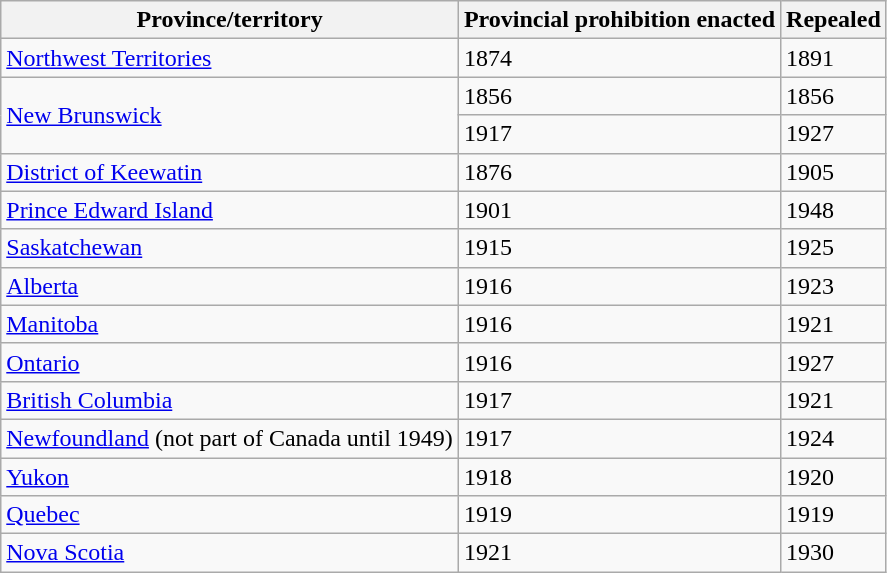<table class="wikitable sortable">
<tr>
<th>Province/territory</th>
<th>Provincial prohibition enacted</th>
<th>Repealed</th>
</tr>
<tr>
<td><a href='#'>Northwest Territories</a></td>
<td>1874</td>
<td>1891</td>
</tr>
<tr>
<td rowspan="2"><a href='#'>New Brunswick</a></td>
<td>1856</td>
<td>1856</td>
</tr>
<tr>
<td>1917</td>
<td>1927</td>
</tr>
<tr>
<td><a href='#'>District of Keewatin</a></td>
<td>1876</td>
<td>1905</td>
</tr>
<tr>
<td><a href='#'>Prince Edward Island</a></td>
<td>1901</td>
<td>1948</td>
</tr>
<tr>
<td><a href='#'>Saskatchewan</a></td>
<td>1915</td>
<td>1925</td>
</tr>
<tr>
<td><a href='#'>Alberta</a></td>
<td>1916</td>
<td>1923</td>
</tr>
<tr>
<td><a href='#'>Manitoba</a></td>
<td>1916</td>
<td>1921</td>
</tr>
<tr>
<td><a href='#'>Ontario</a></td>
<td>1916</td>
<td>1927</td>
</tr>
<tr>
<td><a href='#'>British Columbia</a></td>
<td>1917</td>
<td>1921</td>
</tr>
<tr>
<td><a href='#'>Newfoundland</a> (not part of Canada until 1949)</td>
<td>1917</td>
<td>1924</td>
</tr>
<tr>
<td><a href='#'>Yukon</a></td>
<td>1918</td>
<td>1920</td>
</tr>
<tr>
<td><a href='#'>Quebec</a></td>
<td>1919</td>
<td>1919</td>
</tr>
<tr>
<td><a href='#'>Nova Scotia</a></td>
<td>1921</td>
<td>1930</td>
</tr>
</table>
